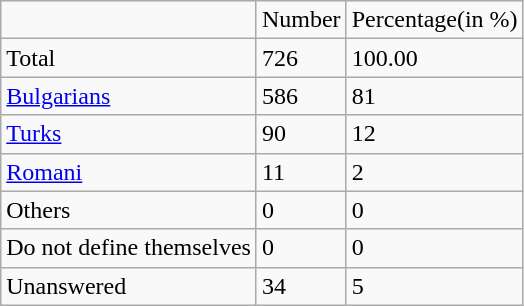<table class="wikitable">
<tr>
<td></td>
<td>Number</td>
<td>Percentage(in %)</td>
</tr>
<tr>
<td>Total</td>
<td>726</td>
<td>100.00</td>
</tr>
<tr>
<td><a href='#'>Bulgarians</a></td>
<td>586</td>
<td>81</td>
</tr>
<tr>
<td><a href='#'>Turks</a></td>
<td>90</td>
<td>12</td>
</tr>
<tr>
<td><a href='#'>Romani</a></td>
<td>11</td>
<td>2</td>
</tr>
<tr>
<td>Others</td>
<td>0</td>
<td>0</td>
</tr>
<tr>
<td>Do not define themselves</td>
<td>0</td>
<td>0</td>
</tr>
<tr>
<td>Unanswered</td>
<td>34</td>
<td>5</td>
</tr>
</table>
